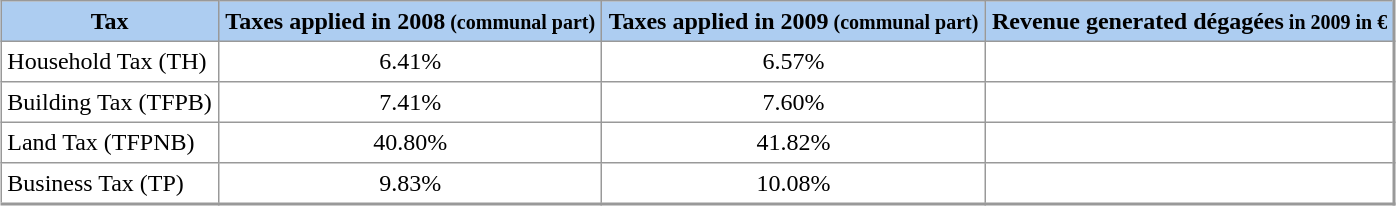<table rules="all" cellspacing="0" cellpadding="4" style="margin:auto; border:1px solid #999; border-right:2px solid #999; border-bottom:2px solid #999; background:#fff;">
<tr style="background: #adcdf1">
<th>Tax</th>
<th>Taxes applied in 2008<small> (communal part)</small></th>
<th>Taxes applied in 2009<small> (communal part)</small></th>
<th>Revenue generated dégagées<small> in 2009 in €</small></th>
</tr>
<tr>
<td>Household Tax (TH)</td>
<td align=center>6.41%</td>
<td align=center>6.57%</td>
<td align=center></td>
</tr>
<tr>
<td>Building Tax (TFPB)</td>
<td align=center>7.41%</td>
<td align=center>7.60%</td>
<td align=center></td>
</tr>
<tr>
<td>Land Tax (TFPNB)</td>
<td align=center>40.80%</td>
<td align=center>41.82%</td>
<td align=center></td>
</tr>
<tr>
<td>Business Tax (TP)</td>
<td align=center>9.83%</td>
<td align=center>10.08%</td>
<td align=center></td>
</tr>
</table>
